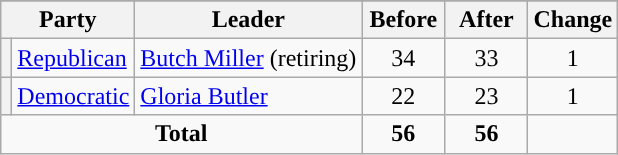<table class="wikitable" style="text-align:center;">
<tr>
</tr>
<tr>
<th colspan=2>Party</th>
<th>Leader</th>
<th style="width:3em">Before</th>
<th style="width:3em">After</th>
<th style="width:3em">Change</th>
</tr>
<tr>
<th style="background-color:"></th>
<td style="text-align:left;"><a href='#'>Republican</a></td>
<td style="text-align:left;"><a href='#'>Butch Miller</a> (retiring)</td>
<td>34</td>
<td>33</td>
<td> 1</td>
</tr>
<tr>
<th style="background-color:"></th>
<td style="text-align:left;"><a href='#'>Democratic</a></td>
<td style="text-align:left;"><a href='#'>Gloria Butler</a></td>
<td>22</td>
<td>23</td>
<td> 1</td>
</tr>
<tr>
<td colspan=3><strong>Total</strong></td>
<td><strong>56</strong></td>
<td><strong>56</strong></td>
<td></td>
</tr>
</table>
